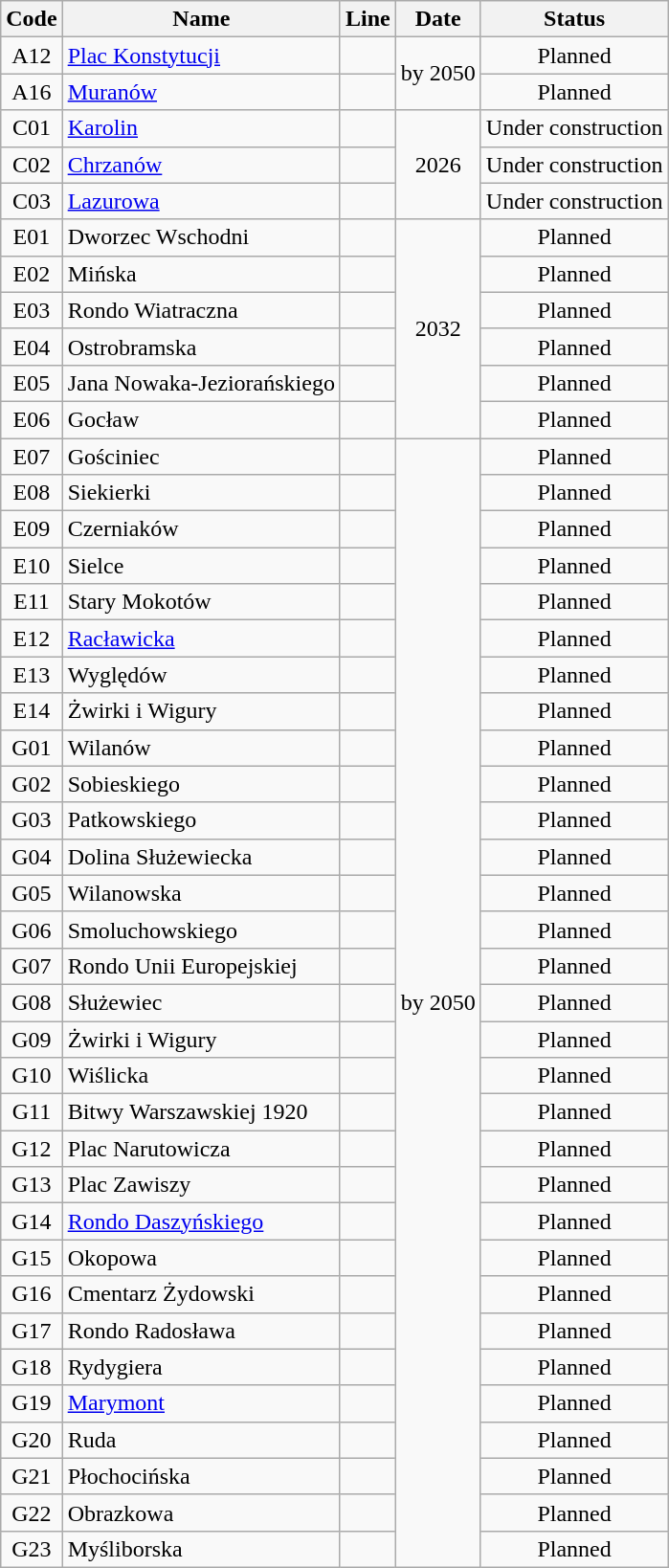<table class="wikitable sortable" style="text-align:center">
<tr>
<th>Code</th>
<th>Name</th>
<th>Line</th>
<th>Date</th>
<th>Status</th>
</tr>
<tr>
<td>A12</td>
<td align=left><a href='#'>Plac Konstytucji</a></td>
<td></td>
<td style="text-align:center" rowspan=2>by 2050</td>
<td>Planned</td>
</tr>
<tr>
<td>A16</td>
<td align=left><a href='#'>Muranów</a></td>
<td></td>
<td>Planned</td>
</tr>
<tr>
<td>C01</td>
<td align=left><a href='#'>Karolin</a></td>
<td></td>
<td style="text-align:center" rowspan=3>2026</td>
<td>Under construction</td>
</tr>
<tr>
<td>C02</td>
<td align=left><a href='#'>Chrzanów</a></td>
<td></td>
<td>Under construction</td>
</tr>
<tr>
<td>C03</td>
<td align=left><a href='#'>Lazurowa</a></td>
<td></td>
<td>Under construction</td>
</tr>
<tr>
<td>E01</td>
<td align=left>Dworzec Wschodni</td>
<td></td>
<td style="text-align:center" rowspan=6>2032</td>
<td>Planned</td>
</tr>
<tr>
<td>E02</td>
<td align=left>Mińska</td>
<td></td>
<td>Planned</td>
</tr>
<tr>
<td>E03</td>
<td align=left>Rondo Wiatraczna</td>
<td></td>
<td>Planned</td>
</tr>
<tr>
<td>E04</td>
<td align=left>Ostrobramska</td>
<td></td>
<td>Planned</td>
</tr>
<tr>
<td>E05</td>
<td align=left>Jana Nowaka-Jeziorańskiego</td>
<td></td>
<td>Planned</td>
</tr>
<tr>
<td>E06</td>
<td align=left>Gocław</td>
<td></td>
<td>Planned</td>
</tr>
<tr>
<td>E07</td>
<td align=left>Gościniec</td>
<td></td>
<td rowspan="31">by 2050</td>
<td>Planned</td>
</tr>
<tr>
<td>E08</td>
<td align=left>Siekierki</td>
<td></td>
<td>Planned</td>
</tr>
<tr>
<td>E09</td>
<td align=left>Czerniaków</td>
<td></td>
<td>Planned</td>
</tr>
<tr>
<td>E10</td>
<td align=left>Sielce</td>
<td></td>
<td>Planned</td>
</tr>
<tr>
<td>E11</td>
<td align=left>Stary Mokotów</td>
<td></td>
<td>Planned</td>
</tr>
<tr>
<td>E12</td>
<td align=left><a href='#'>Racławicka</a></td>
<td></td>
<td>Planned</td>
</tr>
<tr>
<td>E13</td>
<td align=left>Wyględów</td>
<td></td>
<td>Planned</td>
</tr>
<tr>
<td>E14</td>
<td align=left>Żwirki i Wigury</td>
<td></td>
<td>Planned</td>
</tr>
<tr>
<td>G01</td>
<td align=left>Wilanów</td>
<td></td>
<td>Planned</td>
</tr>
<tr>
<td>G02</td>
<td align=left>Sobieskiego</td>
<td></td>
<td>Planned</td>
</tr>
<tr>
<td>G03</td>
<td align=left>Patkowskiego</td>
<td></td>
<td>Planned</td>
</tr>
<tr>
<td>G04</td>
<td align=left>Dolina Służewiecka</td>
<td></td>
<td>Planned</td>
</tr>
<tr>
<td>G05</td>
<td align=left>Wilanowska</td>
<td></td>
<td>Planned</td>
</tr>
<tr>
<td>G06</td>
<td align=left>Smoluchowskiego</td>
<td></td>
<td>Planned</td>
</tr>
<tr>
<td>G07</td>
<td align=left>Rondo Unii Europejskiej</td>
<td></td>
<td>Planned</td>
</tr>
<tr>
<td>G08</td>
<td align=left>Służewiec</td>
<td></td>
<td>Planned</td>
</tr>
<tr>
<td>G09</td>
<td align=left>Żwirki i Wigury</td>
<td></td>
<td>Planned</td>
</tr>
<tr>
<td>G10</td>
<td align=left>Wiślicka</td>
<td></td>
<td>Planned</td>
</tr>
<tr>
<td>G11</td>
<td align=left>Bitwy Warszawskiej 1920</td>
<td></td>
<td>Planned</td>
</tr>
<tr>
<td>G12</td>
<td align=left>Plac Narutowicza</td>
<td></td>
<td>Planned</td>
</tr>
<tr>
<td>G13</td>
<td align=left>Plac Zawiszy</td>
<td></td>
<td>Planned</td>
</tr>
<tr>
<td>G14</td>
<td align=left><a href='#'>Rondo Daszyńskiego</a></td>
<td></td>
<td>Planned</td>
</tr>
<tr>
<td>G15</td>
<td align=left>Okopowa</td>
<td></td>
<td>Planned</td>
</tr>
<tr>
<td>G16</td>
<td align=left>Cmentarz Żydowski</td>
<td></td>
<td>Planned</td>
</tr>
<tr>
<td>G17</td>
<td align=left>Rondo Radosława</td>
<td></td>
<td>Planned</td>
</tr>
<tr>
<td>G18</td>
<td align=left>Rydygiera</td>
<td></td>
<td>Planned</td>
</tr>
<tr>
<td>G19</td>
<td align=left><a href='#'>Marymont</a></td>
<td></td>
<td>Planned</td>
</tr>
<tr>
<td>G20</td>
<td align=left>Ruda</td>
<td></td>
<td>Planned</td>
</tr>
<tr>
<td>G21</td>
<td align=left>Płochocińska</td>
<td></td>
<td>Planned</td>
</tr>
<tr>
<td>G22</td>
<td align=left>Obrazkowa</td>
<td></td>
<td>Planned</td>
</tr>
<tr>
<td>G23</td>
<td align=left>Myśliborska</td>
<td></td>
<td>Planned</td>
</tr>
</table>
